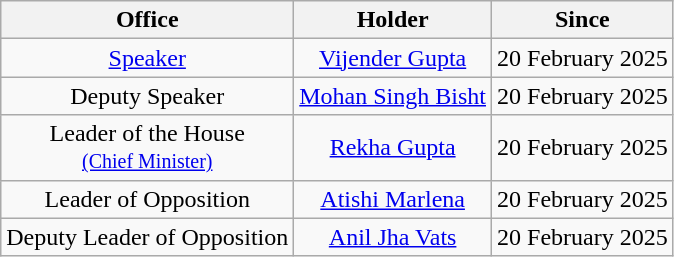<table class="wikitable" style="text-align:center">
<tr>
<th>Office</th>
<th>Holder</th>
<th>Since</th>
</tr>
<tr>
<td><a href='#'>Speaker</a></td>
<td><a href='#'>Vijender Gupta</a></td>
<td>20 February 2025</td>
</tr>
<tr>
<td>Deputy Speaker</td>
<td><a href='#'>Mohan Singh Bisht</a></td>
<td>20 February 2025</td>
</tr>
<tr>
<td>Leader of the House<br><small><a href='#'>(Chief Minister)</a></small></td>
<td><a href='#'>Rekha Gupta</a></td>
<td>20 February 2025</td>
</tr>
<tr>
<td>Leader of Opposition</td>
<td><a href='#'>Atishi Marlena</a></td>
<td>20 February 2025</td>
</tr>
<tr>
<td>Deputy Leader of Opposition</td>
<td><a href='#'>Anil Jha Vats</a></td>
<td>20 February 2025</td>
</tr>
</table>
